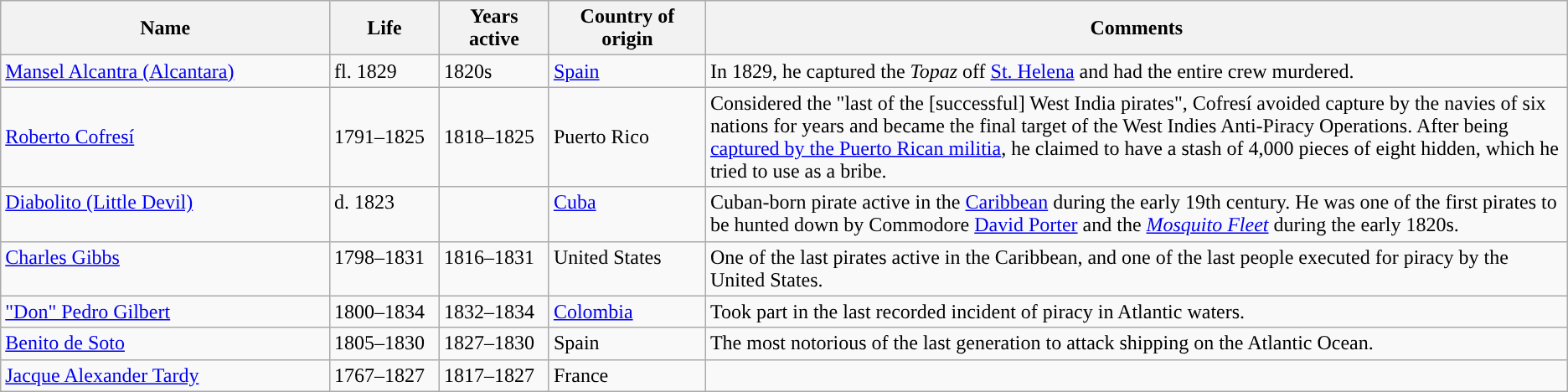<table class="sortable wikitable">
<tr>
<th style="width:21%;">Name</th>
<th style="width:7%;">Life</th>
<th style="width:7%;">Years active</th>
<th style="width:10%;">Country of origin</th>
<th style="width:55%;">Comments</th>
</tr>
<tr valign="top">
<td><a href='#'>Mansel Alcantra (Alcantara)</a></td>
<td>fl. 1829</td>
<td>1820s</td>
<td><a href='#'>Spain</a></td>
<td>In 1829, he captured the <em>Topaz</em> off <a href='#'>St. Helena</a> and had the entire crew murdered.</td>
</tr>
<tr valign='top"'>
<td><a href='#'>Roberto Cofresí</a></td>
<td>1791–1825</td>
<td>1818–1825</td>
<td>Puerto Rico</td>
<td>Considered the "last of the [successful] West India pirates", Cofresí avoided capture by the navies of six nations for years and became the final target of the West Indies Anti-Piracy Operations. After being <a href='#'>captured by the Puerto Rican militia</a>, he claimed to have a stash of 4,000 pieces of eight hidden, which he tried to use as a bribe.</td>
</tr>
<tr valign="top">
<td><a href='#'>Diabolito (Little Devil)</a></td>
<td>d. 1823</td>
<td></td>
<td><a href='#'>Cuba</a></td>
<td>Cuban-born pirate active in the <a href='#'>Caribbean</a> during the early 19th century. He was one of the first pirates to be hunted down by Commodore <a href='#'>David Porter</a> and the <em><a href='#'>Mosquito Fleet</a></em> during the early 1820s.</td>
</tr>
<tr valign="top">
<td><a href='#'>Charles Gibbs</a></td>
<td>1798–1831</td>
<td>1816–1831</td>
<td>United States</td>
<td>One of the last pirates active in the Caribbean, and one of the last people executed for piracy by the United States.</td>
</tr>
<tr valign="top">
<td><a href='#'>"Don" Pedro Gilbert</a></td>
<td>1800–1834</td>
<td>1832–1834</td>
<td><a href='#'>Colombia</a></td>
<td>Took part in the last recorded incident of piracy in Atlantic waters.</td>
</tr>
<tr valign="top">
<td><a href='#'>Benito de Soto</a></td>
<td>1805–1830</td>
<td>1827–1830</td>
<td>Spain</td>
<td>The most notorious of the last generation to attack shipping on the Atlantic Ocean.</td>
</tr>
<tr valign="top">
<td><a href='#'>Jacque Alexander Tardy</a></td>
<td>1767–1827</td>
<td>1817–1827</td>
<td>France</td>
<td></td>
</tr>
</table>
